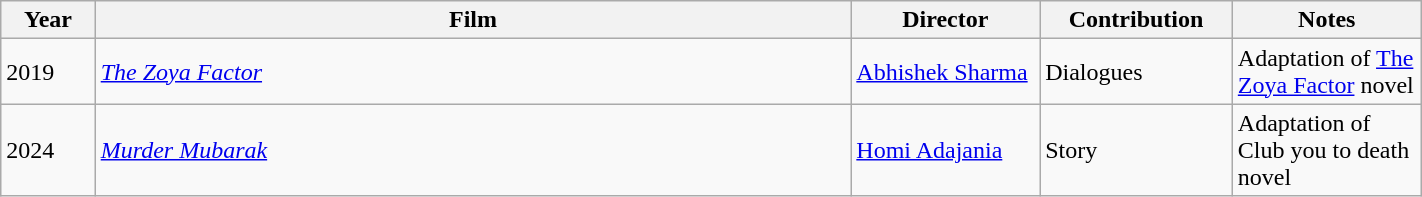<table class="wikitable plainrowheaders sortable" style="width:75%">
<tr>
<th scope="col" style="width:5%">Year</th>
<th scope="col" style="width:40%">Film</th>
<th scope="col" style="width:10%">Director</th>
<th scope="col" style="width:10%">Contribution</th>
<th scope="col" style="width:10%">Notes</th>
</tr>
<tr>
<td>2019</td>
<td><em><a href='#'>The Zoya Factor</a></em></td>
<td><a href='#'>Abhishek Sharma</a></td>
<td>Dialogues</td>
<td>Adaptation of <a href='#'>The Zoya Factor</a> novel</td>
</tr>
<tr>
<td>2024</td>
<td><em><a href='#'>Murder Mubarak</a></em></td>
<td><a href='#'>Homi Adajania</a></td>
<td>Story</td>
<td>Adaptation of Club you to death novel</td>
</tr>
</table>
